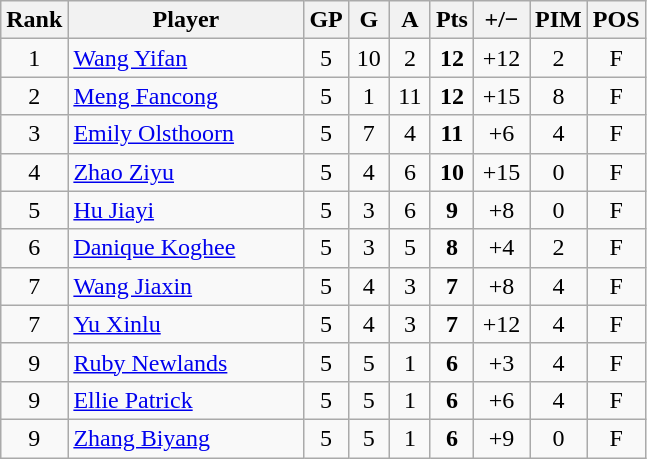<table class="wikitable sortable" style="text-align:center;">
<tr>
<th width=30>Rank</th>
<th width=150>Player</th>
<th width=20>GP</th>
<th width=20>G</th>
<th width=20>A</th>
<th width=20>Pts</th>
<th width=30>+/−</th>
<th width=30>PIM</th>
<th width=30>POS</th>
</tr>
<tr>
<td>1</td>
<td align=left> <a href='#'>Wang Yifan</a></td>
<td>5</td>
<td>10</td>
<td>2</td>
<td><strong>12</strong></td>
<td>+12</td>
<td>2</td>
<td>F</td>
</tr>
<tr>
<td>2</td>
<td align=left> <a href='#'>Meng Fancong</a></td>
<td>5</td>
<td>1</td>
<td>11</td>
<td><strong>12</strong></td>
<td>+15</td>
<td>8</td>
<td>F</td>
</tr>
<tr>
<td>3</td>
<td align=left> <a href='#'>Emily Olsthoorn</a></td>
<td>5</td>
<td>7</td>
<td>4</td>
<td><strong>11</strong></td>
<td>+6</td>
<td>4</td>
<td>F</td>
</tr>
<tr>
<td>4</td>
<td align=left> <a href='#'>Zhao Ziyu</a></td>
<td>5</td>
<td>4</td>
<td>6</td>
<td><strong>10</strong></td>
<td>+15</td>
<td>0</td>
<td>F</td>
</tr>
<tr>
<td>5</td>
<td align=left> <a href='#'>Hu Jiayi</a></td>
<td>5</td>
<td>3</td>
<td>6</td>
<td><strong>9</strong></td>
<td>+8</td>
<td>0</td>
<td>F</td>
</tr>
<tr>
<td>6</td>
<td align=left> <a href='#'>Danique Koghee</a></td>
<td>5</td>
<td>3</td>
<td>5</td>
<td><strong>8</strong></td>
<td>+4</td>
<td>2</td>
<td>F</td>
</tr>
<tr>
<td>7</td>
<td align=left> <a href='#'>Wang Jiaxin</a></td>
<td>5</td>
<td>4</td>
<td>3</td>
<td><strong>7</strong></td>
<td>+8</td>
<td>4</td>
<td>F</td>
</tr>
<tr>
<td>7</td>
<td align=left> <a href='#'>Yu Xinlu</a></td>
<td>5</td>
<td>4</td>
<td>3</td>
<td><strong>7</strong></td>
<td>+12</td>
<td>4</td>
<td>F</td>
</tr>
<tr>
<td>9</td>
<td align=left> <a href='#'>Ruby Newlands</a></td>
<td>5</td>
<td>5</td>
<td>1</td>
<td><strong>6</strong></td>
<td>+3</td>
<td>4</td>
<td>F</td>
</tr>
<tr>
<td>9</td>
<td align=left> <a href='#'>Ellie Patrick</a></td>
<td>5</td>
<td>5</td>
<td>1</td>
<td><strong>6</strong></td>
<td>+6</td>
<td>4</td>
<td>F</td>
</tr>
<tr>
<td>9</td>
<td align=left> <a href='#'>Zhang Biyang</a></td>
<td>5</td>
<td>5</td>
<td>1</td>
<td><strong>6</strong></td>
<td>+9</td>
<td>0</td>
<td>F</td>
</tr>
</table>
